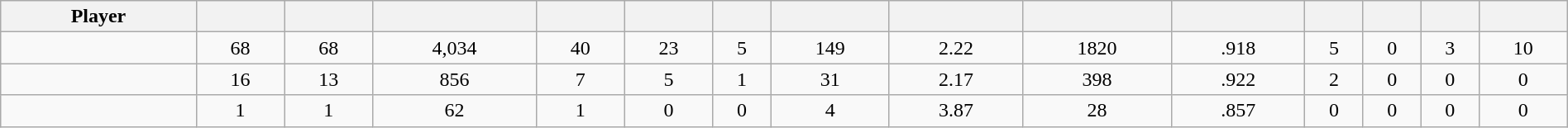<table class="wikitable sortable" style="width:100%; text-align:center;">
<tr>
<th>Player</th>
<th></th>
<th></th>
<th></th>
<th></th>
<th></th>
<th></th>
<th></th>
<th></th>
<th></th>
<th></th>
<th></th>
<th></th>
<th></th>
<th></th>
</tr>
<tr>
<td style=white-space:nowrap></td>
<td>68</td>
<td>68</td>
<td>4,034</td>
<td>40</td>
<td>23</td>
<td>5</td>
<td>149</td>
<td>2.22</td>
<td>1820</td>
<td>.918</td>
<td>5</td>
<td>0</td>
<td>3</td>
<td>10</td>
</tr>
<tr>
<td style=white-space:nowrap></td>
<td>16</td>
<td>13</td>
<td>856</td>
<td>7</td>
<td>5</td>
<td>1</td>
<td>31</td>
<td>2.17</td>
<td>398</td>
<td>.922</td>
<td>2</td>
<td>0</td>
<td>0</td>
<td>0</td>
</tr>
<tr>
<td style=white-space:nowrap></td>
<td>1</td>
<td>1</td>
<td>62</td>
<td>1</td>
<td>0</td>
<td>0</td>
<td>4</td>
<td>3.87</td>
<td>28</td>
<td>.857</td>
<td>0</td>
<td>0</td>
<td>0</td>
<td>0</td>
</tr>
</table>
